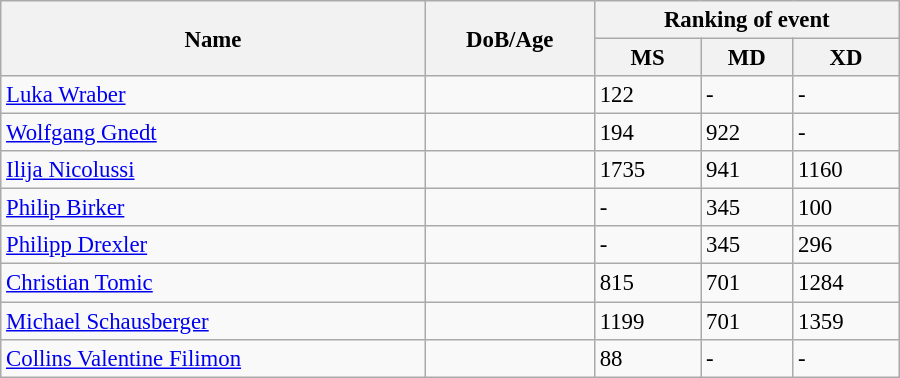<table class="wikitable" style="width:600px; font-size:95%;">
<tr>
<th rowspan="2" align="left">Name</th>
<th rowspan="2" align="left">DoB/Age</th>
<th colspan="3" align="center">Ranking of event</th>
</tr>
<tr>
<th align="center">MS</th>
<th>MD</th>
<th align="center">XD</th>
</tr>
<tr>
<td><a href='#'>Luka Wraber</a></td>
<td></td>
<td>122</td>
<td>-</td>
<td>-</td>
</tr>
<tr>
<td><a href='#'>Wolfgang Gnedt</a></td>
<td></td>
<td>194</td>
<td>922</td>
<td>-</td>
</tr>
<tr>
<td><a href='#'>Ilija Nicolussi</a></td>
<td></td>
<td>1735</td>
<td>941</td>
<td>1160</td>
</tr>
<tr>
<td><a href='#'>Philip Birker</a></td>
<td></td>
<td>-</td>
<td>345</td>
<td>100</td>
</tr>
<tr>
<td><a href='#'>Philipp Drexler</a></td>
<td></td>
<td>-</td>
<td>345</td>
<td>296</td>
</tr>
<tr>
<td><a href='#'>Christian Tomic</a></td>
<td></td>
<td>815</td>
<td>701</td>
<td>1284</td>
</tr>
<tr>
<td><a href='#'>Michael Schausberger</a></td>
<td></td>
<td>1199</td>
<td>701</td>
<td>1359</td>
</tr>
<tr>
<td><a href='#'>Collins Valentine Filimon</a></td>
<td></td>
<td>88</td>
<td>-</td>
<td>-</td>
</tr>
</table>
